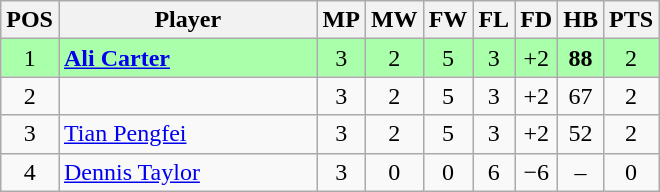<table class="wikitable" style="text-align: center;">
<tr>
<th width=20>POS</th>
<th width=165>Player</th>
<th width=20>MP</th>
<th width=20>MW</th>
<th width=20>FW</th>
<th width=20>FL</th>
<th width=20>FD</th>
<th width=20>HB</th>
<th width=20>PTS</th>
</tr>
<tr style="background:#aaffaa;">
<td>1</td>
<td style="text-align:left;"> <strong><a href='#'>Ali Carter</a></strong></td>
<td>3</td>
<td>2</td>
<td>5</td>
<td>3</td>
<td>+2</td>
<td><strong>88</strong></td>
<td>2</td>
</tr>
<tr>
<td>2</td>
<td style="text-align:left;"></td>
<td>3</td>
<td>2</td>
<td>5</td>
<td>3</td>
<td>+2</td>
<td>67</td>
<td>2</td>
</tr>
<tr>
<td>3</td>
<td style="text-align:left;"> <a href='#'>Tian Pengfei</a></td>
<td>3</td>
<td>2</td>
<td>5</td>
<td>3</td>
<td>+2</td>
<td>52</td>
<td>2</td>
</tr>
<tr>
<td>4</td>
<td style="text-align:left;"> <a href='#'>Dennis Taylor</a></td>
<td>3</td>
<td>0</td>
<td>0</td>
<td>6</td>
<td>−6</td>
<td>–</td>
<td>0</td>
</tr>
</table>
